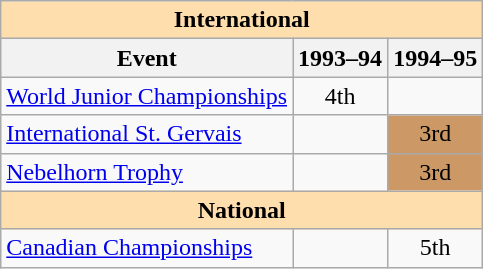<table class="wikitable" style="text-align:center">
<tr>
<th style="background-color: #ffdead; " colspan=3 align=center>International</th>
</tr>
<tr>
<th>Event</th>
<th>1993–94</th>
<th>1994–95</th>
</tr>
<tr>
<td align=left><a href='#'>World Junior Championships</a></td>
<td>4th</td>
<td></td>
</tr>
<tr>
<td align=left><a href='#'>International St. Gervais</a></td>
<td></td>
<td bgcolor=cc9966>3rd</td>
</tr>
<tr>
<td align=left><a href='#'>Nebelhorn Trophy</a></td>
<td></td>
<td bgcolor=cc9966>3rd</td>
</tr>
<tr>
<th style="background-color: #ffdead; " colspan=3 align=center>National</th>
</tr>
<tr>
<td align=left><a href='#'>Canadian Championships</a></td>
<td></td>
<td>5th</td>
</tr>
</table>
